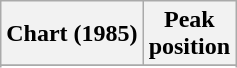<table class="wikitable sortable plainrowheaders">
<tr>
<th scope="col">Chart (1985)</th>
<th>Peak<br>position</th>
</tr>
<tr>
</tr>
<tr>
</tr>
</table>
